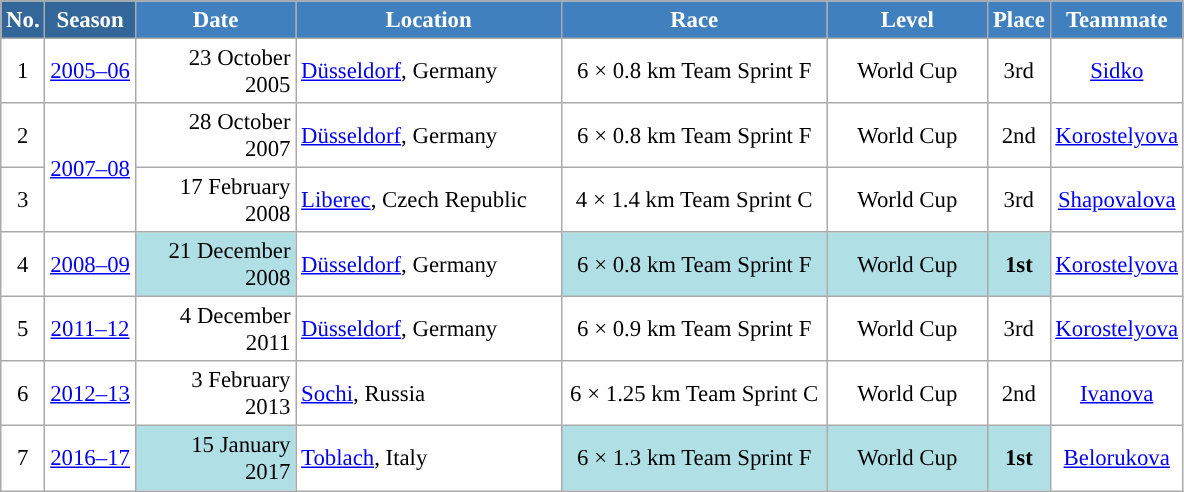<table class="wikitable sortable" style="font-size:95%; text-align:center; border:grey solid 1px; border-collapse:collapse; background:#ffffff;">
<tr style="background:#efefef;">
<th style="background-color:#369; color:white;">No.</th>
<th style="background-color:#369; color:white;">Season</th>
<th style="background-color:#4180be; color:white; width:100px;">Date</th>
<th style="background-color:#4180be; color:white; width:170px;">Location</th>
<th style="background-color:#4180be; color:white; width:170px;">Race</th>
<th style="background-color:#4180be; color:white; width:100px;">Level</th>
<th style="background-color:#4180be; color:white;">Place</th>
<th style="background-color:#4180be; color:white;">Teammate</th>
</tr>
<tr>
<td align=center>1</td>
<td rowspan=1 align=center><a href='#'>2005–06</a></td>
<td align=right>23 October 2005</td>
<td align=left> <a href='#'>Düsseldorf</a>, Germany</td>
<td>6 × 0.8 km Team Sprint F</td>
<td>World Cup</td>
<td>3rd</td>
<td><a href='#'>Sidko</a></td>
</tr>
<tr>
<td align=center>2</td>
<td rowspan=2 align=center><a href='#'>2007–08</a></td>
<td align=right>28 October 2007</td>
<td align=left> <a href='#'>Düsseldorf</a>, Germany</td>
<td>6 × 0.8 km Team Sprint F</td>
<td>World Cup</td>
<td>2nd</td>
<td><a href='#'>Korostelyova</a></td>
</tr>
<tr>
<td align=center>3</td>
<td align=right>17 February 2008</td>
<td align=left> <a href='#'>Liberec</a>, Czech Republic</td>
<td>4 × 1.4 km Team Sprint C</td>
<td>World Cup</td>
<td>3rd</td>
<td><a href='#'>Shapovalova</a></td>
</tr>
<tr>
<td align=center>4</td>
<td rowspan=1 align=center><a href='#'>2008–09</a></td>
<td bgcolor="#BOEOE6" align=right>21 December 2008</td>
<td align=left> <a href='#'>Düsseldorf</a>, Germany</td>
<td bgcolor="#BOEOE6">6 × 0.8 km Team Sprint F</td>
<td bgcolor="#BOEOE6">World Cup</td>
<td bgcolor="#BOEOE6"><strong>1st</strong></td>
<td><a href='#'>Korostelyova</a></td>
</tr>
<tr>
<td align=center>5</td>
<td rowspan=1 align=center><a href='#'>2011–12</a></td>
<td align=right>4 December 2011</td>
<td align=left> <a href='#'>Düsseldorf</a>, Germany</td>
<td>6 × 0.9 km Team Sprint F</td>
<td>World Cup</td>
<td>3rd</td>
<td><a href='#'>Korostelyova</a></td>
</tr>
<tr>
<td align=center>6</td>
<td rowspan=1 align=center><a href='#'>2012–13</a></td>
<td align=right>3 February 2013</td>
<td align=left> <a href='#'>Sochi</a>, Russia</td>
<td>6 × 1.25 km Team Sprint C</td>
<td>World Cup</td>
<td>2nd</td>
<td><a href='#'>Ivanova</a></td>
</tr>
<tr>
<td align=center>7</td>
<td rowspan=1 align=center><a href='#'>2016–17</a></td>
<td bgcolor="#BOEOE6" align=right>15 January 2017</td>
<td align=left> <a href='#'>Toblach</a>, Italy</td>
<td bgcolor="#BOEOE6">6 × 1.3 km Team Sprint F</td>
<td bgcolor="#BOEOE6">World Cup</td>
<td bgcolor="#BOEOE6"><strong>1st</strong></td>
<td><a href='#'>Belorukova</a></td>
</tr>
</table>
